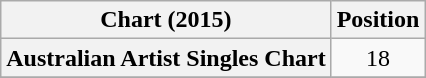<table class="wikitable plainrowheaders" style="text-align:center">
<tr>
<th scope="col">Chart (2015)</th>
<th scope="col">Position</th>
</tr>
<tr>
<th scope="row">Australian Artist Singles Chart</th>
<td>18</td>
</tr>
<tr>
</tr>
</table>
